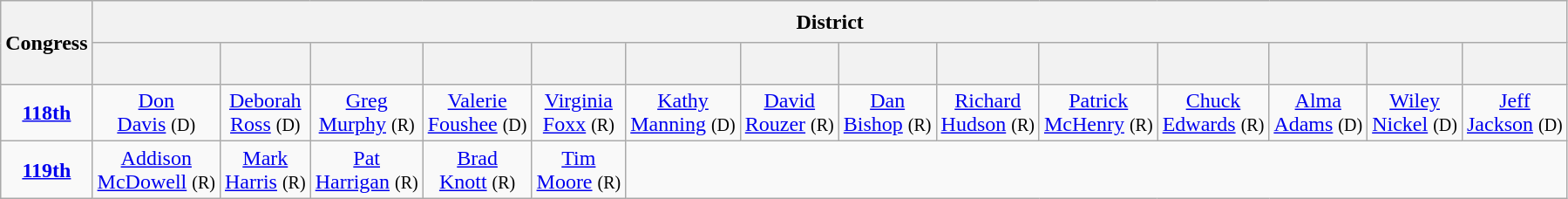<table class=wikitable style="text-align:center">
<tr style="height:2em">
<th rowspan=2>Congress</th>
<th colspan=14>District</th>
</tr>
<tr style="height:2em">
<th></th>
<th></th>
<th></th>
<th></th>
<th></th>
<th></th>
<th></th>
<th></th>
<th></th>
<th></th>
<th></th>
<th></th>
<th></th>
<th></th>
</tr>
<tr style="height:2em">
<td><strong><a href='#'>118th</a></strong> </td>
<td><a href='#'>Don<br>Davis</a> <small>(D)</small></td>
<td><a href='#'>Deborah<br>Ross</a> <small>(D)</small></td>
<td><a href='#'>Greg<br>Murphy</a> <small>(R)</small></td>
<td><a href='#'>Valerie<br> Foushee</a> <small>(D)</small></td>
<td><a href='#'>Virginia<br>Foxx</a> <small>(R)</small></td>
<td><a href='#'>Kathy<br>Manning</a> <small>(D)</small></td>
<td><a href='#'>David<br>Rouzer</a> <small>(R)</small></td>
<td><a href='#'>Dan<br>Bishop</a> <small>(R)</small></td>
<td><a href='#'>Richard<br>Hudson</a> <small>(R)</small></td>
<td><a href='#'>Patrick<br>McHenry</a> <small>(R)</small></td>
<td><a href='#'>Chuck<br>Edwards</a> <small>(R)</small></td>
<td><a href='#'>Alma<br>Adams</a> <small>(D)</small></td>
<td><a href='#'>Wiley<br>Nickel</a> <small>(D)</small></td>
<td><a href='#'>Jeff<br>Jackson</a> <small>(D)</small></td>
</tr>
<tr style="height:2em">
<td rowspan=1><strong><a href='#'>119th</a></strong> </td>
<td><a href='#'>Addison<br>McDowell</a> <small>(R)</small></td>
<td><a href='#'>Mark<br>Harris</a> <small>(R)</small></td>
<td><a href='#'>Pat<br>Harrigan</a> <small>(R)</small></td>
<td><a href='#'>Brad<br>Knott</a> <small>(R)</small></td>
<td><a href='#'>Tim<br>Moore</a> <small>(R)</small></td>
</tr>
</table>
